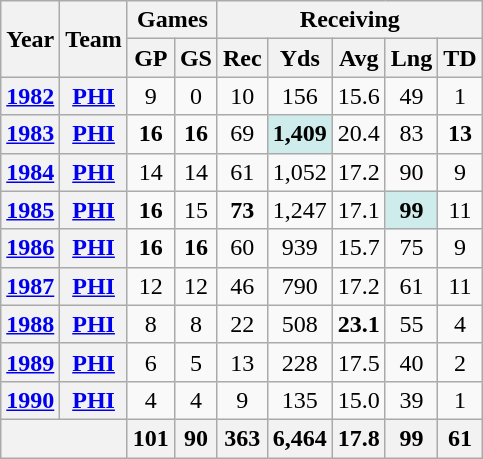<table class="wikitable" style="text-align:center;">
<tr>
<th rowspan="2">Year</th>
<th rowspan="2">Team</th>
<th colspan="2">Games</th>
<th colspan="5">Receiving</th>
</tr>
<tr>
<th>GP</th>
<th>GS</th>
<th>Rec</th>
<th>Yds</th>
<th>Avg</th>
<th>Lng</th>
<th>TD</th>
</tr>
<tr>
<th><a href='#'>1982</a></th>
<th><a href='#'>PHI</a></th>
<td>9</td>
<td>0</td>
<td>10</td>
<td>156</td>
<td>15.6</td>
<td>49</td>
<td>1</td>
</tr>
<tr>
<th><a href='#'>1983</a></th>
<th><a href='#'>PHI</a></th>
<td><strong>16</strong></td>
<td><strong>16</strong></td>
<td>69</td>
<td style="background:#cfecec;"><strong>1,409</strong></td>
<td>20.4</td>
<td>83</td>
<td><strong>13</strong></td>
</tr>
<tr>
<th><a href='#'>1984</a></th>
<th><a href='#'>PHI</a></th>
<td>14</td>
<td>14</td>
<td>61</td>
<td>1,052</td>
<td>17.2</td>
<td>90</td>
<td>9</td>
</tr>
<tr>
<th><a href='#'>1985</a></th>
<th><a href='#'>PHI</a></th>
<td><strong>16</strong></td>
<td>15</td>
<td><strong>73</strong></td>
<td>1,247</td>
<td>17.1</td>
<td style="background:#cfecec;"><strong>99</strong></td>
<td>11</td>
</tr>
<tr>
<th><a href='#'>1986</a></th>
<th><a href='#'>PHI</a></th>
<td><strong>16</strong></td>
<td><strong>16</strong></td>
<td>60</td>
<td>939</td>
<td>15.7</td>
<td>75</td>
<td>9</td>
</tr>
<tr>
<th><a href='#'>1987</a></th>
<th><a href='#'>PHI</a></th>
<td>12</td>
<td>12</td>
<td>46</td>
<td>790</td>
<td>17.2</td>
<td>61</td>
<td>11</td>
</tr>
<tr>
<th><a href='#'>1988</a></th>
<th><a href='#'>PHI</a></th>
<td>8</td>
<td>8</td>
<td>22</td>
<td>508</td>
<td><strong>23.1</strong></td>
<td>55</td>
<td>4</td>
</tr>
<tr>
<th><a href='#'>1989</a></th>
<th><a href='#'>PHI</a></th>
<td>6</td>
<td>5</td>
<td>13</td>
<td>228</td>
<td>17.5</td>
<td>40</td>
<td>2</td>
</tr>
<tr>
<th><a href='#'>1990</a></th>
<th><a href='#'>PHI</a></th>
<td>4</td>
<td>4</td>
<td>9</td>
<td>135</td>
<td>15.0</td>
<td>39</td>
<td>1</td>
</tr>
<tr>
<th colspan="2"></th>
<th>101</th>
<th>90</th>
<th>363</th>
<th>6,464</th>
<th>17.8</th>
<th>99</th>
<th>61</th>
</tr>
</table>
